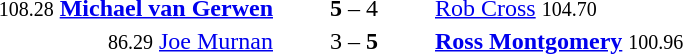<table style="text-align:center">
<tr>
<th width=223></th>
<th width=100></th>
<th width=223></th>
</tr>
<tr>
<td align=right><small>108.28</small> <strong><a href='#'>Michael van Gerwen</a></strong> </td>
<td><strong>5</strong> – 4</td>
<td align=left> <a href='#'>Rob Cross</a>  <small>104.70</small></td>
</tr>
<tr>
<td align=right><small>86.29</small> <a href='#'>Joe Murnan</a> </td>
<td>3 – <strong>5</strong></td>
<td align=left> <strong><a href='#'>Ross Montgomery</a></strong> <small>100.96</small></td>
</tr>
</table>
